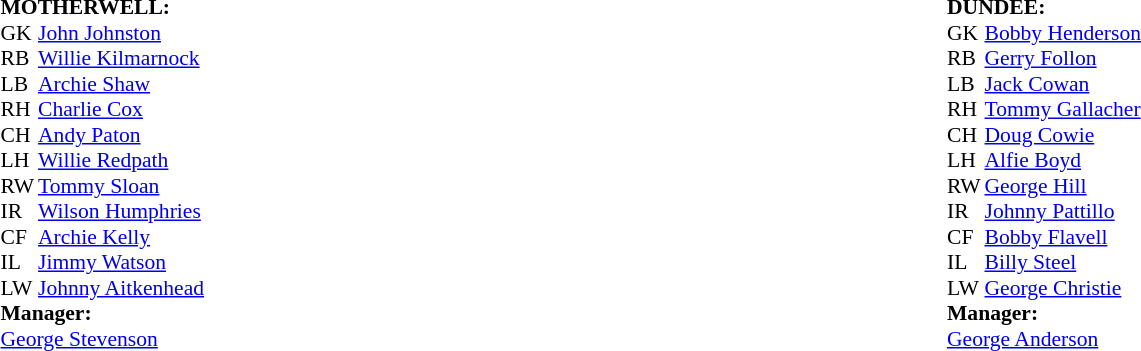<table width="100%">
<tr>
<td valign="top" width="50%"><br><table style="font-size: 90%" cellspacing="0" cellpadding="0">
<tr>
<td colspan="4"><strong>MOTHERWELL:</strong></td>
</tr>
<tr>
<th width="25"></th>
<th width="150"></th>
</tr>
<tr>
<td>GK</td>
<td> <a href='#'>John Johnston</a></td>
</tr>
<tr>
<td>RB</td>
<td> <a href='#'>Willie Kilmarnock</a></td>
</tr>
<tr>
<td>LB</td>
<td> <a href='#'>Archie Shaw</a></td>
</tr>
<tr>
<td>RH</td>
<td> <a href='#'>Charlie Cox</a></td>
</tr>
<tr>
<td>CH</td>
<td> <a href='#'>Andy Paton</a></td>
</tr>
<tr>
<td>LH</td>
<td> <a href='#'>Willie Redpath</a></td>
</tr>
<tr>
<td>RW</td>
<td> <a href='#'>Tommy Sloan</a></td>
</tr>
<tr>
<td>IR</td>
<td> <a href='#'>Wilson Humphries</a></td>
</tr>
<tr>
<td>CF</td>
<td> <a href='#'>Archie Kelly</a></td>
</tr>
<tr>
<td>IL</td>
<td> <a href='#'>Jimmy Watson</a></td>
</tr>
<tr>
<td>LW</td>
<td> <a href='#'>Johnny Aitkenhead</a></td>
</tr>
<tr>
<td colspan=4><strong>Manager:</strong></td>
</tr>
<tr>
<td colspan="4"> <a href='#'>George Stevenson</a></td>
</tr>
</table>
</td>
<td valign="top" width="50%"><br><table style="font-size: 90%" cellspacing="0" cellpadding="0">
<tr>
<td colspan="4"><strong>DUNDEE:</strong></td>
</tr>
<tr>
<th width="25"></th>
<th width="150"></th>
</tr>
<tr>
<td>GK</td>
<td> <a href='#'>Bobby Henderson</a></td>
</tr>
<tr>
<td>RB</td>
<td> <a href='#'>Gerry Follon</a></td>
</tr>
<tr>
<td>LB</td>
<td> <a href='#'>Jack Cowan</a></td>
</tr>
<tr>
<td>RH</td>
<td> <a href='#'>Tommy Gallacher</a></td>
</tr>
<tr>
<td>CH</td>
<td> <a href='#'>Doug Cowie</a></td>
</tr>
<tr>
<td>LH</td>
<td> <a href='#'>Alfie Boyd</a></td>
</tr>
<tr>
<td>RW</td>
<td> <a href='#'>George Hill</a></td>
</tr>
<tr>
<td>IR</td>
<td> <a href='#'>Johnny Pattillo</a></td>
</tr>
<tr>
<td>CF</td>
<td> <a href='#'>Bobby Flavell</a></td>
</tr>
<tr>
<td>IL</td>
<td> <a href='#'>Billy Steel</a></td>
</tr>
<tr>
<td>LW</td>
<td> <a href='#'>George Christie</a></td>
</tr>
<tr>
<td colspan=4><strong>Manager:</strong></td>
</tr>
<tr>
<td colspan="4"> <a href='#'>George Anderson</a></td>
</tr>
</table>
</td>
</tr>
</table>
